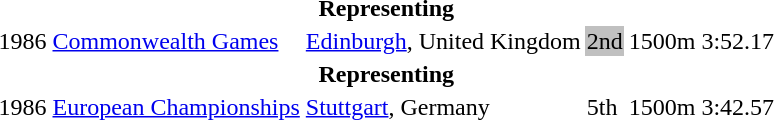<table>
<tr>
<th colspan=6>Representing </th>
</tr>
<tr>
<td>1986</td>
<td><a href='#'>Commonwealth Games</a></td>
<td><a href='#'>Edinburgh</a>, United Kingdom</td>
<td bgcolor=silver>2nd</td>
<td>1500m</td>
<td>3:52.17</td>
</tr>
<tr>
<th colspan=6>Representing </th>
</tr>
<tr>
<td>1986</td>
<td><a href='#'>European Championships</a></td>
<td><a href='#'>Stuttgart</a>, Germany</td>
<td>5th</td>
<td>1500m</td>
<td>3:42.57</td>
</tr>
</table>
